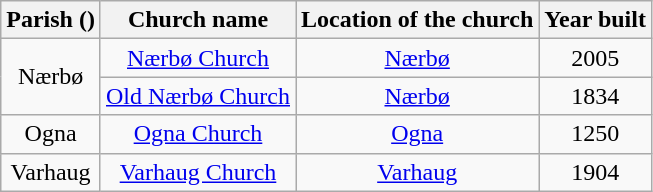<table class="wikitable" style="text-align:center">
<tr>
<th>Parish ()</th>
<th>Church name</th>
<th>Location of the church</th>
<th>Year built</th>
</tr>
<tr>
<td rowspan="2">Nærbø</td>
<td><a href='#'>Nærbø Church</a></td>
<td><a href='#'>Nærbø</a></td>
<td>2005</td>
</tr>
<tr>
<td><a href='#'>Old Nærbø Church</a></td>
<td><a href='#'>Nærbø</a></td>
<td>1834</td>
</tr>
<tr>
<td rowspan="1">Ogna</td>
<td><a href='#'>Ogna Church</a></td>
<td><a href='#'>Ogna</a></td>
<td>1250</td>
</tr>
<tr>
<td rowspan="1">Varhaug</td>
<td><a href='#'>Varhaug Church</a></td>
<td><a href='#'>Varhaug</a></td>
<td>1904</td>
</tr>
</table>
